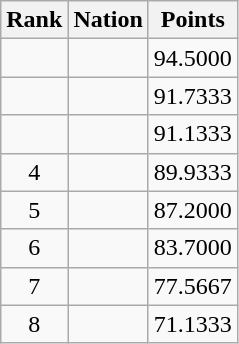<table class="wikitable sortable" style="text-align:center">
<tr>
<th>Rank</th>
<th>Nation</th>
<th>Points</th>
</tr>
<tr>
<td></td>
<td align=left></td>
<td>94.5000</td>
</tr>
<tr>
<td></td>
<td align=left></td>
<td>91.7333</td>
</tr>
<tr>
<td></td>
<td align=left></td>
<td>91.1333</td>
</tr>
<tr>
<td>4</td>
<td align=left></td>
<td>89.9333</td>
</tr>
<tr>
<td>5</td>
<td align=left></td>
<td>87.2000</td>
</tr>
<tr>
<td>6</td>
<td align=left></td>
<td>83.7000</td>
</tr>
<tr>
<td>7</td>
<td align=left></td>
<td>77.5667</td>
</tr>
<tr>
<td>8</td>
<td align=left></td>
<td>71.1333</td>
</tr>
</table>
